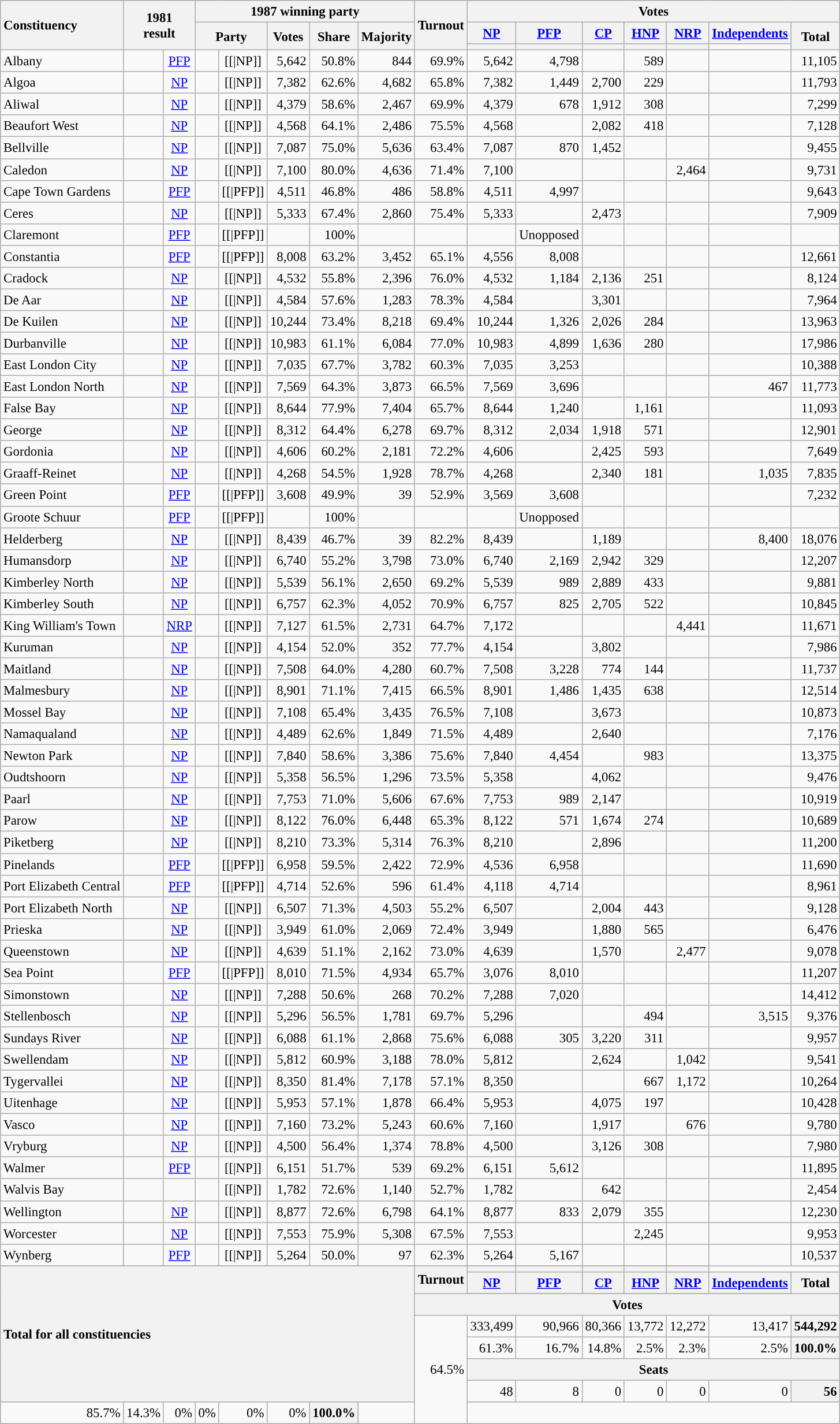<table class="wikitable sortable" style="text-align:right; font-size:95%">
<tr>
<th rowspan="3" scope="col" style="text-align:left;">Constituency</th>
<th colspan="2" rowspan="3" scope="col">1981<br>result</th>
<th colspan="5">1987 winning party</th>
<th rowspan="3" scope="col">Turnout</th>
<th colspan="7" scope="col">Votes</th>
</tr>
<tr>
<th colspan="2" rowspan="2">Party</th>
<th rowspan="2" scope="col">Votes</th>
<th rowspan="2" scope="col">Share</th>
<th rowspan="2" scope="col">Majority</th>
<th scope="col"><a href='#'>NP</a></th>
<th scope="col"><a href='#'>PFP</a></th>
<th scope="col"><a href='#'>CP</a></th>
<th scope="col"><a href='#'>HNP</a></th>
<th scope="col"><a href='#'>NRP</a></th>
<th scope="col"><a href='#'>Independents</a></th>
<th rowspan="2" scope="col">Total</th>
</tr>
<tr>
<th scope="col" style="background:"></th>
<th scope="col" style="background:"></th>
<th scope="col" style="background:"></th>
<th scope="col" style="background:"></th>
<th scope="col" style="background:"></th>
</tr>
<tr>
<td style="text-align:left;">Albany</td>
<td style="background:"></td>
<td style="text-align:center;"><a href='#'>PFP</a></td>
<td style="background:"></td>
<td style="text-align:center;">[[|NP]]</td>
<td>5,642</td>
<td>50.8%</td>
<td>844</td>
<td>69.9%</td>
<td>5,642</td>
<td>4,798</td>
<td></td>
<td>589</td>
<td></td>
<td></td>
<td>11,105</td>
</tr>
<tr>
<td style="text-align:left;">Algoa</td>
<td style="background:"></td>
<td style="text-align:center;"><a href='#'>NP</a></td>
<td style="background:"></td>
<td style="text-align:center;">[[|NP]]</td>
<td>7,382</td>
<td>62.6%</td>
<td>4,682</td>
<td>65.8%</td>
<td>7,382</td>
<td>1,449</td>
<td>2,700</td>
<td>229</td>
<td></td>
<td></td>
<td>11,793</td>
</tr>
<tr>
<td style="text-align:left;">Aliwal</td>
<td style="background:"></td>
<td style="text-align:center;"><a href='#'>NP</a></td>
<td style="background:"></td>
<td style="text-align:center;">[[|NP]]</td>
<td>4,379</td>
<td>58.6%</td>
<td>2,467</td>
<td>69.9%</td>
<td>4,379</td>
<td>678</td>
<td>1,912</td>
<td>308</td>
<td></td>
<td></td>
<td>7,299</td>
</tr>
<tr>
<td style="text-align:left;">Beaufort West</td>
<td style="background:"></td>
<td style="text-align:center;"><a href='#'>NP</a></td>
<td style="background:"></td>
<td style="text-align:center;">[[|NP]]</td>
<td>4,568</td>
<td>64.1%</td>
<td>2,486</td>
<td>75.5%</td>
<td>4,568</td>
<td></td>
<td>2,082</td>
<td>418</td>
<td></td>
<td></td>
<td>7,128</td>
</tr>
<tr>
<td style="text-align:left;">Bellville</td>
<td style="background:"></td>
<td style="text-align:center;"><a href='#'>NP</a></td>
<td style="background:"></td>
<td style="text-align:center;">[[|NP]]</td>
<td>7,087</td>
<td>75.0%</td>
<td>5,636</td>
<td>63.4%</td>
<td>7,087</td>
<td>870</td>
<td>1,452</td>
<td></td>
<td></td>
<td></td>
<td>9,455</td>
</tr>
<tr>
<td style="text-align:left;">Caledon</td>
<td style="background:"></td>
<td style="text-align:center;"><a href='#'>NP</a></td>
<td style="background:"></td>
<td style="text-align:center;">[[|NP]]</td>
<td>7,100</td>
<td>80.0%</td>
<td>4,636</td>
<td>71.4%</td>
<td>7,100</td>
<td></td>
<td></td>
<td></td>
<td>2,464</td>
<td></td>
<td>9,731</td>
</tr>
<tr>
<td style="text-align:left;">Cape Town Gardens</td>
<td style="background:"></td>
<td style="text-align:center;"><a href='#'>PFP</a></td>
<td style="background:"></td>
<td style="text-align:center;">[[|PFP]]</td>
<td>4,511</td>
<td>46.8%</td>
<td>486</td>
<td>58.8%</td>
<td>4,511</td>
<td>4,997</td>
<td></td>
<td></td>
<td></td>
<td></td>
<td>9,643</td>
</tr>
<tr>
<td style="text-align:left;">Ceres</td>
<td style="background:"></td>
<td style="text-align:center;"><a href='#'>NP</a></td>
<td style="background:"></td>
<td style="text-align:center;">[[|NP]]</td>
<td>5,333</td>
<td>67.4%</td>
<td>2,860</td>
<td>75.4%</td>
<td>5,333</td>
<td></td>
<td>2,473</td>
<td></td>
<td></td>
<td></td>
<td>7,909</td>
</tr>
<tr>
<td style="text-align:left;">Claremont</td>
<td style="background:"></td>
<td style="text-align:center;"><a href='#'>PFP</a></td>
<td style="background:"></td>
<td style="text-align:center;">[[|PFP]]</td>
<td></td>
<td>100%</td>
<td></td>
<td></td>
<td></td>
<td>Unopposed</td>
<td></td>
<td></td>
<td></td>
<td></td>
<td></td>
</tr>
<tr>
<td style="text-align:left;">Constantia</td>
<td style="background:"></td>
<td style="text-align:center;"><a href='#'>PFP</a></td>
<td style="background:"></td>
<td style="text-align:center;">[[|PFP]]</td>
<td>8,008</td>
<td>63.2%</td>
<td>3,452</td>
<td>65.1%</td>
<td>4,556</td>
<td>8,008</td>
<td></td>
<td></td>
<td></td>
<td></td>
<td>12,661</td>
</tr>
<tr>
<td style="text-align:left;">Cradock</td>
<td style="background:"></td>
<td style="text-align:center;"><a href='#'>NP</a></td>
<td style="background:"></td>
<td style="text-align:center;">[[|NP]]</td>
<td>4,532</td>
<td>55.8%</td>
<td>2,396</td>
<td>76.0%</td>
<td>4,532</td>
<td>1,184</td>
<td>2,136</td>
<td>251</td>
<td></td>
<td></td>
<td>8,124</td>
</tr>
<tr>
<td style="text-align:left;">De Aar</td>
<td style="background:"></td>
<td style="text-align:center;"><a href='#'>NP</a></td>
<td style="background:"></td>
<td style="text-align:center;">[[|NP]]</td>
<td>4,584</td>
<td>57.6%</td>
<td>1,283</td>
<td>78.3%</td>
<td>4,584</td>
<td></td>
<td>3,301</td>
<td></td>
<td></td>
<td></td>
<td>7,964</td>
</tr>
<tr>
<td style="text-align:left;">De Kuilen</td>
<td style="background:"></td>
<td style="text-align:center;"><a href='#'>NP</a></td>
<td style="background:"></td>
<td style="text-align:center;">[[|NP]]</td>
<td>10,244</td>
<td>73.4%</td>
<td>8,218</td>
<td>69.4%</td>
<td>10,244</td>
<td>1,326</td>
<td>2,026</td>
<td>284</td>
<td></td>
<td></td>
<td>13,963</td>
</tr>
<tr>
<td style="text-align:left;">Durbanville</td>
<td style="background:"></td>
<td style="text-align:center;"><a href='#'>NP</a></td>
<td style="background:"></td>
<td style="text-align:center;">[[|NP]]</td>
<td>10,983</td>
<td>61.1%</td>
<td>6,084</td>
<td>77.0%</td>
<td>10,983</td>
<td>4,899</td>
<td>1,636</td>
<td>280</td>
<td></td>
<td></td>
<td>17,986</td>
</tr>
<tr>
<td style="text-align:left;">East London City</td>
<td style="background:"></td>
<td style="text-align:center;"><a href='#'>NP</a></td>
<td style="background:"></td>
<td style="text-align:center;">[[|NP]]</td>
<td>7,035</td>
<td>67.7%</td>
<td>3,782</td>
<td>60.3%</td>
<td>7,035</td>
<td>3,253</td>
<td></td>
<td></td>
<td></td>
<td></td>
<td>10,388</td>
</tr>
<tr>
<td style="text-align:left;">East London North</td>
<td style="background:"></td>
<td style="text-align:center;"><a href='#'>NP</a></td>
<td style="background:"></td>
<td style="text-align:center;">[[|NP]]</td>
<td>7,569</td>
<td>64.3%</td>
<td>3,873</td>
<td>66.5%</td>
<td>7,569</td>
<td>3,696</td>
<td></td>
<td></td>
<td></td>
<td>467</td>
<td>11,773</td>
</tr>
<tr>
<td style="text-align:left;">False Bay</td>
<td style="background:"></td>
<td style="text-align:center;"><a href='#'>NP</a></td>
<td style="background:"></td>
<td style="text-align:center;">[[|NP]]</td>
<td>8,644</td>
<td>77.9%</td>
<td>7,404</td>
<td>65.7%</td>
<td>8,644</td>
<td>1,240</td>
<td></td>
<td>1,161</td>
<td></td>
<td></td>
<td>11,093</td>
</tr>
<tr>
<td style="text-align:left;">George</td>
<td style="background:"></td>
<td style="text-align:center;"><a href='#'>NP</a></td>
<td style="background:"></td>
<td style="text-align:center;">[[|NP]]</td>
<td>8,312</td>
<td>64.4%</td>
<td>6,278</td>
<td>69.7%</td>
<td>8,312</td>
<td>2,034</td>
<td>1,918</td>
<td>571</td>
<td></td>
<td></td>
<td>12,901</td>
</tr>
<tr>
<td style="text-align:left;">Gordonia</td>
<td style="background:"></td>
<td style="text-align:center;"><a href='#'>NP</a></td>
<td style="background:"></td>
<td style="text-align:center;">[[|NP]]</td>
<td>4,606</td>
<td>60.2%</td>
<td>2,181</td>
<td>72.2%</td>
<td>4,606</td>
<td></td>
<td>2,425</td>
<td>593</td>
<td></td>
<td></td>
<td>7,649</td>
</tr>
<tr>
<td style="text-align:left;">Graaff-Reinet</td>
<td style="background:"></td>
<td style="text-align:center;"><a href='#'>NP</a></td>
<td style="background:"></td>
<td style="text-align:center;">[[|NP]]</td>
<td>4,268</td>
<td>54.5%</td>
<td>1,928</td>
<td>78.7%</td>
<td>4,268</td>
<td></td>
<td>2,340</td>
<td>181</td>
<td></td>
<td>1,035</td>
<td>7,835</td>
</tr>
<tr>
<td style="text-align:left;">Green Point</td>
<td style="background:"></td>
<td style="text-align:center;"><a href='#'>PFP</a></td>
<td style="background:"></td>
<td style="text-align:center;">[[|PFP]]</td>
<td>3,608</td>
<td>49.9%</td>
<td>39</td>
<td>52.9%</td>
<td>3,569</td>
<td>3,608</td>
<td></td>
<td></td>
<td></td>
<td></td>
<td>7,232</td>
</tr>
<tr>
<td style="text-align:left;">Groote Schuur</td>
<td style="background:"></td>
<td style="text-align:center;"><a href='#'>PFP</a></td>
<td style="background:"></td>
<td style="text-align:center;">[[|PFP]]</td>
<td></td>
<td>100%</td>
<td></td>
<td></td>
<td></td>
<td>Unopposed</td>
<td></td>
<td></td>
<td></td>
<td></td>
<td></td>
</tr>
<tr>
<td style="text-align:left;">Helderberg</td>
<td style="background:"></td>
<td style="text-align:center;"><a href='#'>NP</a></td>
<td style="background:"></td>
<td style="text-align:center;">[[|NP]]</td>
<td>8,439</td>
<td>46.7%</td>
<td>39</td>
<td>82.2%</td>
<td>8,439</td>
<td></td>
<td>1,189</td>
<td></td>
<td></td>
<td>8,400</td>
<td>18,076</td>
</tr>
<tr>
<td style="text-align:left;">Humansdorp</td>
<td style="background:"></td>
<td style="text-align:center;"><a href='#'>NP</a></td>
<td style="background:"></td>
<td style="text-align:center;">[[|NP]]</td>
<td>6,740</td>
<td>55.2%</td>
<td>3,798</td>
<td>73.0%</td>
<td>6,740</td>
<td>2,169</td>
<td>2,942</td>
<td>329</td>
<td></td>
<td></td>
<td>12,207</td>
</tr>
<tr>
<td style="text-align:left;">Kimberley North</td>
<td style="background:"></td>
<td style="text-align:center;"><a href='#'>NP</a></td>
<td style="background:"></td>
<td style="text-align:center;">[[|NP]]</td>
<td>5,539</td>
<td>56.1%</td>
<td>2,650</td>
<td>69.2%</td>
<td>5,539</td>
<td>989</td>
<td>2,889</td>
<td>433</td>
<td></td>
<td></td>
<td>9,881</td>
</tr>
<tr>
<td style="text-align:left;">Kimberley South</td>
<td style="background:"></td>
<td style="text-align:center;"><a href='#'>NP</a></td>
<td style="background:"></td>
<td style="text-align:center;">[[|NP]]</td>
<td>6,757</td>
<td>62.3%</td>
<td>4,052</td>
<td>70.9%</td>
<td>6,757</td>
<td>825</td>
<td>2,705</td>
<td>522</td>
<td></td>
<td></td>
<td>10,845</td>
</tr>
<tr>
<td style="text-align:left;">King William's Town</td>
<td style="background:"></td>
<td style="text-align:center;"><a href='#'>NRP</a></td>
<td style="background:"></td>
<td style="text-align:center;">[[|NP]]</td>
<td>7,127</td>
<td>61.5%</td>
<td>2,731</td>
<td>64.7%</td>
<td>7,172</td>
<td></td>
<td></td>
<td></td>
<td>4,441</td>
<td></td>
<td>11,671</td>
</tr>
<tr>
<td style="text-align:left;">Kuruman</td>
<td style="background:"></td>
<td style="text-align:center;"><a href='#'>NP</a></td>
<td style="background:"></td>
<td style="text-align:center;">[[|NP]]</td>
<td>4,154</td>
<td>52.0%</td>
<td>352</td>
<td>77.7%</td>
<td>4,154</td>
<td></td>
<td>3,802</td>
<td></td>
<td></td>
<td></td>
<td>7,986</td>
</tr>
<tr>
<td style="text-align:left;">Maitland</td>
<td style="background:"></td>
<td style="text-align:center;"><a href='#'>NP</a></td>
<td style="background:"></td>
<td style="text-align:center;">[[|NP]]</td>
<td>7,508</td>
<td>64.0%</td>
<td>4,280</td>
<td>60.7%</td>
<td>7,508</td>
<td>3,228</td>
<td>774</td>
<td>144</td>
<td></td>
<td></td>
<td>11,737</td>
</tr>
<tr>
<td style="text-align:left;">Malmesbury</td>
<td style="background:"></td>
<td style="text-align:center;"><a href='#'>NP</a></td>
<td style="background:"></td>
<td style="text-align:center;">[[|NP]]</td>
<td>8,901</td>
<td>71.1%</td>
<td>7,415</td>
<td>66.5%</td>
<td>8,901</td>
<td>1,486</td>
<td>1,435</td>
<td>638</td>
<td></td>
<td></td>
<td>12,514</td>
</tr>
<tr>
<td style="text-align:left;">Mossel Bay</td>
<td style="background:"></td>
<td style="text-align:center;"><a href='#'>NP</a></td>
<td style="background:"></td>
<td style="text-align:center;">[[|NP]]</td>
<td>7,108</td>
<td>65.4%</td>
<td>3,435</td>
<td>76.5%</td>
<td>7,108</td>
<td></td>
<td>3,673</td>
<td></td>
<td></td>
<td></td>
<td>10,873</td>
</tr>
<tr>
<td style="text-align:left;">Namaqualand</td>
<td style="background:"></td>
<td style="text-align:center;"><a href='#'>NP</a></td>
<td style="background:"></td>
<td style="text-align:center;">[[|NP]]</td>
<td>4,489</td>
<td>62.6%</td>
<td>1,849</td>
<td>71.5%</td>
<td>4,489</td>
<td></td>
<td>2,640</td>
<td></td>
<td></td>
<td></td>
<td>7,176</td>
</tr>
<tr>
<td style="text-align:left;">Newton Park</td>
<td style="background:"></td>
<td style="text-align:center;"><a href='#'>NP</a></td>
<td style="background:"></td>
<td style="text-align:center;">[[|NP]]</td>
<td>7,840</td>
<td>58.6%</td>
<td>3,386</td>
<td>75.6%</td>
<td>7,840</td>
<td>4,454</td>
<td></td>
<td>983</td>
<td></td>
<td></td>
<td>13,375</td>
</tr>
<tr>
<td style="text-align:left;">Oudtshoorn</td>
<td style="background:"></td>
<td style="text-align:center;"><a href='#'>NP</a></td>
<td style="background:"></td>
<td style="text-align:center;">[[|NP]]</td>
<td>5,358</td>
<td>56.5%</td>
<td>1,296</td>
<td>73.5%</td>
<td>5,358</td>
<td></td>
<td>4,062</td>
<td></td>
<td></td>
<td></td>
<td>9,476</td>
</tr>
<tr>
<td style="text-align:left;">Paarl</td>
<td style="background:"></td>
<td style="text-align:center;"><a href='#'>NP</a></td>
<td style="background:"></td>
<td style="text-align:center;">[[|NP]]</td>
<td>7,753</td>
<td>71.0%</td>
<td>5,606</td>
<td>67.6%</td>
<td>7,753</td>
<td>989</td>
<td>2,147</td>
<td></td>
<td></td>
<td></td>
<td>10,919</td>
</tr>
<tr>
<td style="text-align:left;">Parow</td>
<td style="background:"></td>
<td style="text-align:center;"><a href='#'>NP</a></td>
<td style="background:"></td>
<td style="text-align:center;">[[|NP]]</td>
<td>8,122</td>
<td>76.0%</td>
<td>6,448</td>
<td>65.3%</td>
<td>8,122</td>
<td>571</td>
<td>1,674</td>
<td>274</td>
<td></td>
<td></td>
<td>10,689</td>
</tr>
<tr>
<td style="text-align:left;">Piketberg</td>
<td style="background:"></td>
<td style="text-align:center;"><a href='#'>NP</a></td>
<td style="background:"></td>
<td style="text-align:center;">[[|NP]]</td>
<td>8,210</td>
<td>73.3%</td>
<td>5,314</td>
<td>76.3%</td>
<td>8,210</td>
<td></td>
<td>2,896</td>
<td></td>
<td></td>
<td></td>
<td>11,200</td>
</tr>
<tr>
<td style="text-align:left;">Pinelands</td>
<td style="background:"></td>
<td style="text-align:center;"><a href='#'>PFP</a></td>
<td style="background:"></td>
<td style="text-align:center;">[[|PFP]]</td>
<td>6,958</td>
<td>59.5%</td>
<td>2,422</td>
<td>72.9%</td>
<td>4,536</td>
<td>6,958</td>
<td></td>
<td></td>
<td></td>
<td></td>
<td>11,690</td>
</tr>
<tr>
<td style="text-align:left;">Port Elizabeth Central</td>
<td style="background:"></td>
<td style="text-align:center;"><a href='#'>PFP</a></td>
<td style="background:"></td>
<td style="text-align:center;">[[|PFP]]</td>
<td>4,714</td>
<td>52.6%</td>
<td>596</td>
<td>61.4%</td>
<td>4,118</td>
<td>4,714</td>
<td></td>
<td></td>
<td></td>
<td></td>
<td>8,961</td>
</tr>
<tr>
<td style="text-align:left;">Port Elizabeth North</td>
<td style="background:"></td>
<td style="text-align:center;"><a href='#'>NP</a></td>
<td style="background:"></td>
<td style="text-align:center;">[[|NP]]</td>
<td>6,507</td>
<td>71.3%</td>
<td>4,503</td>
<td>55.2%</td>
<td>6,507</td>
<td></td>
<td>2,004</td>
<td>443</td>
<td></td>
<td></td>
<td>9,128</td>
</tr>
<tr>
<td style="text-align:left;">Prieska</td>
<td style="background:"></td>
<td style="text-align:center;"><a href='#'>NP</a></td>
<td style="background:"></td>
<td style="text-align:center;">[[|NP]]</td>
<td>3,949</td>
<td>61.0%</td>
<td>2,069</td>
<td>72.4%</td>
<td>3,949</td>
<td></td>
<td>1,880</td>
<td>565</td>
<td></td>
<td></td>
<td>6,476</td>
</tr>
<tr>
<td style="text-align:left;">Queenstown</td>
<td style="background:"></td>
<td style="text-align:center;"><a href='#'>NP</a></td>
<td style="background:"></td>
<td style="text-align:center;">[[|NP]]</td>
<td>4,639</td>
<td>51.1%</td>
<td>2,162</td>
<td>73.0%</td>
<td>4,639</td>
<td></td>
<td>1,570</td>
<td></td>
<td>2,477</td>
<td></td>
<td>9,078</td>
</tr>
<tr>
<td style="text-align:left;">Sea Point</td>
<td style="background:"></td>
<td style="text-align:center;"><a href='#'>PFP</a></td>
<td style="background:"></td>
<td style="text-align:center;">[[|PFP]]</td>
<td>8,010</td>
<td>71.5%</td>
<td>4,934</td>
<td>65.7%</td>
<td>3,076</td>
<td>8,010</td>
<td></td>
<td></td>
<td></td>
<td></td>
<td>11,207</td>
</tr>
<tr>
<td style="text-align:left;">Simonstown</td>
<td style="background:"></td>
<td style="text-align:center;"><a href='#'>NP</a></td>
<td style="background:"></td>
<td style="text-align:center;">[[|NP]]</td>
<td>7,288</td>
<td>50.6%</td>
<td>268</td>
<td>70.2%</td>
<td>7,288</td>
<td>7,020</td>
<td></td>
<td></td>
<td></td>
<td></td>
<td>14,412</td>
</tr>
<tr>
<td style="text-align:left;">Stellenbosch</td>
<td style="background:"></td>
<td style="text-align:center;"><a href='#'>NP</a></td>
<td style="background:"></td>
<td style="text-align:center;">[[|NP]]</td>
<td>5,296</td>
<td>56.5%</td>
<td>1,781</td>
<td>69.7%</td>
<td>5,296</td>
<td></td>
<td></td>
<td>494</td>
<td></td>
<td>3,515</td>
<td>9,376</td>
</tr>
<tr>
<td style="text-align:left;">Sundays River</td>
<td style="background:"></td>
<td style="text-align:center;"><a href='#'>NP</a></td>
<td style="background:"></td>
<td style="text-align:center;">[[|NP]]</td>
<td>6,088</td>
<td>61.1%</td>
<td>2,868</td>
<td>75.6%</td>
<td>6,088</td>
<td>305</td>
<td>3,220</td>
<td>311</td>
<td></td>
<td></td>
<td>9,957</td>
</tr>
<tr>
<td style="text-align:left;">Swellendam</td>
<td style="background:"></td>
<td style="text-align:center;"><a href='#'>NP</a></td>
<td style="background:"></td>
<td style="text-align:center;">[[|NP]]</td>
<td>5,812</td>
<td>60.9%</td>
<td>3,188</td>
<td>78.0%</td>
<td>5,812</td>
<td></td>
<td>2,624</td>
<td></td>
<td>1,042</td>
<td></td>
<td>9,541</td>
</tr>
<tr>
<td style="text-align:left;">Tygervallei</td>
<td style="background:"></td>
<td style="text-align:center;"><a href='#'>NP</a></td>
<td style="background:"></td>
<td style="text-align:center;">[[|NP]]</td>
<td>8,350</td>
<td>81.4%</td>
<td>7,178</td>
<td>57.1%</td>
<td>8,350</td>
<td></td>
<td></td>
<td>667</td>
<td>1,172</td>
<td></td>
<td>10,264</td>
</tr>
<tr>
<td style="text-align:left;">Uitenhage</td>
<td style="background:"></td>
<td style="text-align:center;"><a href='#'>NP</a></td>
<td style="background:"></td>
<td style="text-align:center;">[[|NP]]</td>
<td>5,953</td>
<td>57.1%</td>
<td>1,878</td>
<td>66.4%</td>
<td>5,953</td>
<td></td>
<td>4,075</td>
<td>197</td>
<td></td>
<td></td>
<td>10,428</td>
</tr>
<tr>
<td style="text-align:left;">Vasco</td>
<td style="background:"></td>
<td style="text-align:center;"><a href='#'>NP</a></td>
<td style="background:"></td>
<td style="text-align:center;">[[|NP]]</td>
<td>7,160</td>
<td>73.2%</td>
<td>5,243</td>
<td>60.6%</td>
<td>7,160</td>
<td></td>
<td>1,917</td>
<td></td>
<td>676</td>
<td></td>
<td>9,780</td>
</tr>
<tr>
<td style="text-align:left;">Vryburg</td>
<td style="background:"></td>
<td style="text-align:center;"><a href='#'>NP</a></td>
<td style="background:"></td>
<td style="text-align:center;">[[|NP]]</td>
<td>4,500</td>
<td>56.4%</td>
<td>1,374</td>
<td>78.8%</td>
<td>4,500</td>
<td></td>
<td>3,126</td>
<td>308</td>
<td></td>
<td></td>
<td>7,980</td>
</tr>
<tr>
<td style="text-align:left;">Walmer</td>
<td style="background:"></td>
<td style="text-align:center;"><a href='#'>PFP</a></td>
<td style="background:"></td>
<td style="text-align:center;">[[|NP]]</td>
<td>6,151</td>
<td>51.7%</td>
<td>539</td>
<td>69.2%</td>
<td>6,151</td>
<td>5,612</td>
<td></td>
<td></td>
<td></td>
<td></td>
<td>11,895</td>
</tr>
<tr>
<td style="text-align:left;">Walvis Bay</td>
<td></td>
<td></td>
<td style="background:"></td>
<td style="text-align:center;">[[|NP]]</td>
<td>1,782</td>
<td>72.6%</td>
<td>1,140</td>
<td>52.7%</td>
<td>1,782</td>
<td></td>
<td>642</td>
<td></td>
<td></td>
<td></td>
<td>2,454</td>
</tr>
<tr>
<td style="text-align:left;">Wellington</td>
<td style="background:"></td>
<td style="text-align:center;"><a href='#'>NP</a></td>
<td style="background:"></td>
<td style="text-align:center;">[[|NP]]</td>
<td>8,877</td>
<td>72.6%</td>
<td>6,798</td>
<td>64.1%</td>
<td>8,877</td>
<td>833</td>
<td>2,079</td>
<td>355</td>
<td></td>
<td></td>
<td>12,230</td>
</tr>
<tr>
<td style="text-align:left;">Worcester</td>
<td style="background:"></td>
<td style="text-align:center;"><a href='#'>NP</a></td>
<td style="background:"></td>
<td style="text-align:center;">[[|NP]]</td>
<td>7,553</td>
<td>75.9%</td>
<td>5,308</td>
<td>67.5%</td>
<td>7,553</td>
<td></td>
<td></td>
<td>2,245</td>
<td></td>
<td></td>
<td>9,953</td>
</tr>
<tr>
<td style="text-align:left;">Wynberg</td>
<td style="background:"></td>
<td style="text-align:center;"><a href='#'>PFP</a></td>
<td style="background:"></td>
<td style="text-align:center;">[[|NP]]</td>
<td>5,264</td>
<td>50.0%</td>
<td>97</td>
<td>62.3%</td>
<td>5,264</td>
<td>5,167</td>
<td></td>
<td></td>
<td></td>
<td></td>
<td>10,537</td>
</tr>
<tr>
</tr>
<tr class="sortbottom">
<th colspan="8" rowspan="8" scope="col" style="text-align:left;">Total for all constituencies</th>
<th rowspan="3" scope="col">Turnout</th>
<th scope="col" style="background:"></th>
<th scope="col" style="background:"></th>
<th scope="col" style="background:"></th>
<th scope="col" style="background:"></th>
<th scope="col" style="background:"></th>
</tr>
<tr class="sortbottom">
<th scope="col"><a href='#'>NP</a></th>
<th scope="col"><a href='#'>PFP</a></th>
<th scope="col"><a href='#'>CP</a></th>
<th scope="col"><a href='#'>HNP</a></th>
<th scope="col"><a href='#'>NRP</a></th>
<th scope="col"><a href='#'>Independents</a></th>
<th rowspan="2" scope="col">Total</th>
</tr>
<tr>
</tr>
<tr class="sortbottom">
<th colspan="8">Votes</th>
</tr>
<tr class="sortbottom">
<td rowspan="5" style="text-align:right;">64.5%</td>
<td>333,499</td>
<td>90,966</td>
<td>80,366</td>
<td>13,772</td>
<td>12,272</td>
<td>13,417</td>
<th scope="col" style="text-align:right;">544,292</th>
</tr>
<tr class="sortbottom">
<td>61.3%</td>
<td>16.7%</td>
<td>14.8%</td>
<td>2.5%</td>
<td>2.3%</td>
<td>2.5%</td>
<th scope="col" style="text-align:right;">100.0%</th>
</tr>
<tr class="sortbottom">
<th colspan="8">Seats</th>
</tr>
<tr class="sortbottom">
<td>48</td>
<td>8</td>
<td>0</td>
<td>0</td>
<td>0</td>
<td>0</td>
<th scope="col" style="text-align:right;">56</th>
</tr>
<tr class="sortbottom">
<td>85.7%</td>
<td>14.3%</td>
<td>0%</td>
<td>0%</td>
<td>0%</td>
<td>0%</td>
<th scope="col" style="text-align:right;">100.0%</th>
</tr>
</table>
